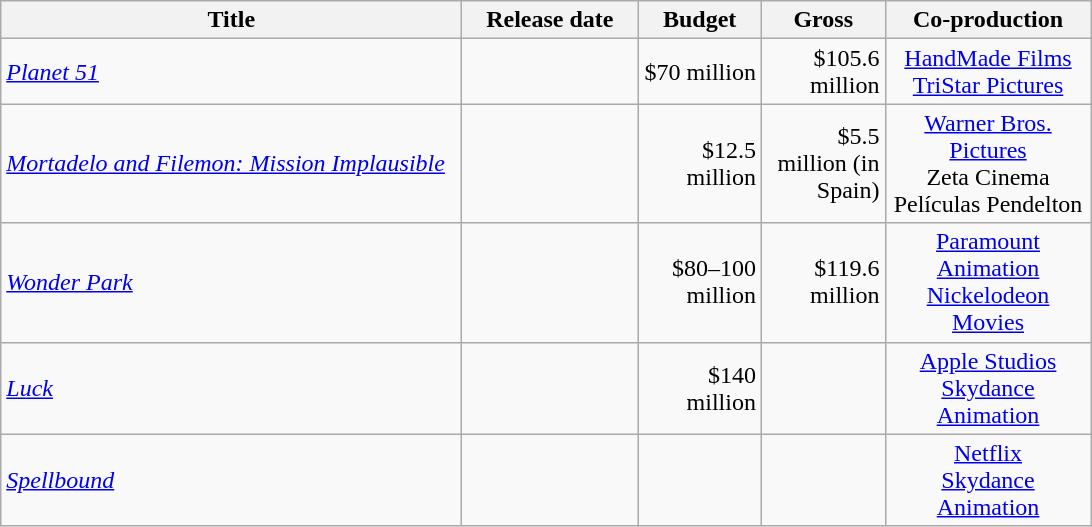<table class="wikitable sortable" style="text-align: right;">
<tr>
<th style="width:300px;">Title</th>
<th style="width:110px;">Release date</th>
<th width=75>Budget</th>
<th width=75>Gross</th>
<th width=130>Co-production</th>
</tr>
<tr>
<td style="text-align:left;"><em><a href='#'>Planet 51</a></em></td>
<td></td>
<td>$70 million</td>
<td>$105.6 million</td>
<td style="text-align:center;"><a href='#'>HandMade Films</a><br><a href='#'>TriStar Pictures</a></td>
</tr>
<tr>
<td style="text-align:left;"><em><a href='#'>Mortadelo and Filemon: Mission Implausible</a></em></td>
<td></td>
<td>$12.5 million</td>
<td>$5.5 million (in Spain)</td>
<td style="text-align:center;"><a href='#'>Warner Bros. Pictures</a> <br>Zeta Cinema <br>Películas Pendelton</td>
</tr>
<tr>
<td style="text-align:left;"><em><a href='#'>Wonder Park</a></em></td>
<td></td>
<td>$80–100 million</td>
<td>$119.6 million</td>
<td style="text-align:center;"><a href='#'>Paramount Animation</a> <br><a href='#'>Nickelodeon Movies</a></td>
</tr>
<tr>
<td style="text-align:left;"><em><a href='#'>Luck</a></em></td>
<td></td>
<td>$140 million</td>
<td></td>
<td style="text-align:center;"><a href='#'>Apple Studios</a><br><a href='#'>Skydance Animation</a></td>
</tr>
<tr>
<td style="text-align:left;"><em><a href='#'>Spellbound</a></em></td>
<td></td>
<td></td>
<td></td>
<td style="text-align:center;"><a href='#'>Netflix</a><br><a href='#'>Skydance Animation</a></td>
</tr>
</table>
